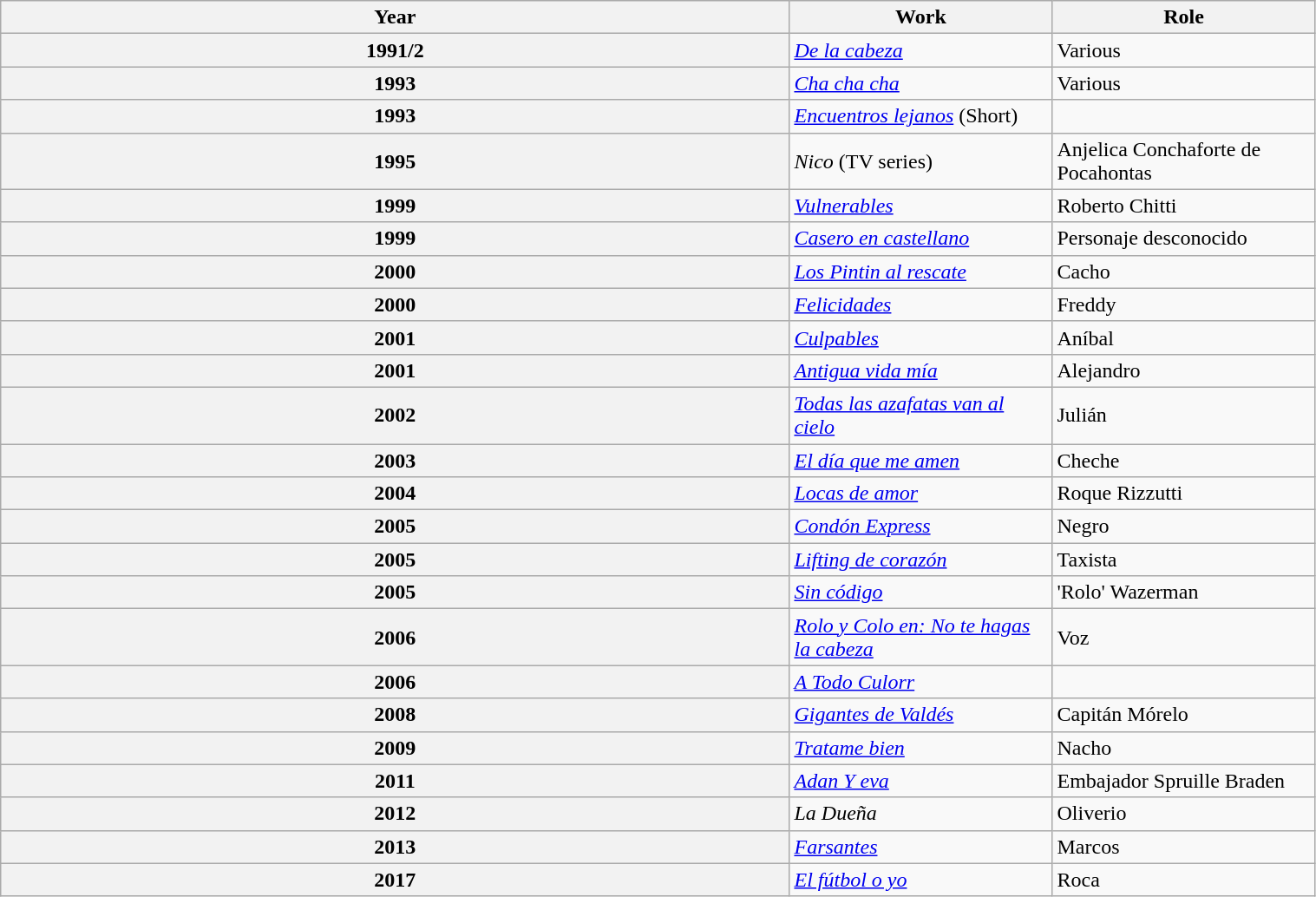<table class="wikitable plainrowheaders" style="width:80%;">
<tr>
<th scope="col" style="text-align:center"style="width:5%;">Year</th>
<th scope="col" style="width:20%;">Work</th>
<th scope="col" style="width:20%;">Role</th>
</tr>
<tr>
<th scope="row" style="text-align:center;">1991/2</th>
<td><em><a href='#'>De la cabeza</a></em></td>
<td>Various</td>
</tr>
<tr>
<th scope="row" style="text-align:center;">1993</th>
<td><em><a href='#'>Cha cha cha</a></em></td>
<td>Various</td>
</tr>
<tr>
<th scope="row" style="text-align:center;">1993</th>
<td><em><a href='#'>Encuentros lejanos</a></em> (Short)</td>
<td></td>
</tr>
<tr>
<th scope="row" style="text-align:center;">1995</th>
<td><em>Nico</em> (TV series) </td>
<td>Anjelica Conchaforte de Pocahontas</td>
</tr>
<tr>
<th scope="row" style="text-align:center;">1999</th>
<td><em><a href='#'>Vulnerables</a></em></td>
<td>Roberto Chitti</td>
</tr>
<tr>
<th scope="row" style="text-align:center;">1999</th>
<td><em><a href='#'>Casero en castellano</a></em></td>
<td>Personaje desconocido</td>
</tr>
<tr>
<th scope="row" style="text-align:center;">2000</th>
<td><em><a href='#'>Los Pintin al rescate</a></em></td>
<td>Cacho</td>
</tr>
<tr>
<th scope="row" style="text-align:center;">2000</th>
<td><em><a href='#'>Felicidades</a></em></td>
<td>Freddy</td>
</tr>
<tr>
<th scope="row" style="text-align:center;">2001</th>
<td><em><a href='#'>Culpables</a></em></td>
<td>Aníbal</td>
</tr>
<tr>
<th scope="row" style="text-align:center;">2001</th>
<td><em><a href='#'>Antigua vida mía</a></em></td>
<td>Alejandro</td>
</tr>
<tr>
<th scope="row" style="text-align:center;">2002</th>
<td><em><a href='#'>Todas las azafatas van al cielo</a></em></td>
<td>Julián</td>
</tr>
<tr>
<th scope="row" style="text-align:center;">2003</th>
<td><em><a href='#'>El día que me amen</a></em></td>
<td>Cheche</td>
</tr>
<tr>
<th scope="row" style="text-align:center;">2004</th>
<td><em><a href='#'>Locas de amor</a></em></td>
<td>Roque Rizzutti</td>
</tr>
<tr>
<th scope="row" style="text-align:center;">2005</th>
<td><em><a href='#'>Condón Express</a></em></td>
<td>Negro</td>
</tr>
<tr>
<th scope="row" style="text-align:center;">2005</th>
<td><em><a href='#'>Lifting de corazón</a></em></td>
<td>Taxista</td>
</tr>
<tr>
<th scope="row" style="text-align:center;">2005</th>
<td><em><a href='#'>Sin código</a></em></td>
<td>'Rolo' Wazerman</td>
</tr>
<tr>
<th scope="row" style="text-align:center;">2006</th>
<td><em><a href='#'>Rolo y Colo en: No te hagas la cabeza</a></em></td>
<td>Voz</td>
</tr>
<tr>
<th scope="row" style="text-align:center;">2006</th>
<td><em><a href='#'>A Todo Culorr</a></em></td>
<td></td>
</tr>
<tr>
<th scope="row" style="text-align:center;">2008</th>
<td><em><a href='#'>Gigantes de Valdés</a></em></td>
<td>Capitán Mórelo</td>
</tr>
<tr>
<th scope="row" style="text-align:center;">2009</th>
<td><em><a href='#'>Tratame bien</a></em></td>
<td>Nacho</td>
</tr>
<tr>
<th scope="row" style="text-align:center;">2011</th>
<td><em><a href='#'>Adan Y eva</a></em></td>
<td>Embajador Spruille Braden</td>
</tr>
<tr>
<th scope="row" style="text-align:center;">2012</th>
<td><em>La Dueña</em></td>
<td>Oliverio</td>
</tr>
<tr>
<th scope="row" style="text-align:center;">2013</th>
<td><em><a href='#'>Farsantes</a></em></td>
<td>Marcos</td>
</tr>
<tr>
<th scope="row" style="text-align:center;">2017</th>
<td><em><a href='#'>El fútbol o yo</a></em></td>
<td>Roca</td>
</tr>
</table>
